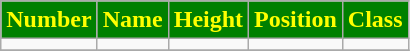<table class="wikitable" style="text-align:center">
<tr>
<th style=" background:green;color:yellow;">Number</th>
<th style=" background:green;color:yellow;">Name</th>
<th style=" background:green;color:yellow;">Height</th>
<th style=" background:green;color:yellow;">Position</th>
<th style=" background:green;color:yellow;">Class</th>
</tr>
<tr>
<td></td>
<td></td>
<td></td>
<td></td>
<td></td>
</tr>
<tr>
</tr>
</table>
